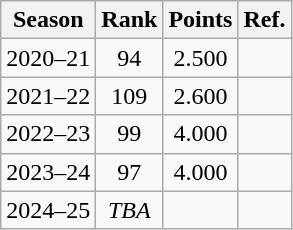<table class="wikitable plainrowheaders sortable" style="text-align:center">
<tr>
<th>Season</th>
<th>Rank</th>
<th>Points</th>
<th>Ref.</th>
</tr>
<tr>
<td>2020–21</td>
<td>94 </td>
<td>2.500</td>
<td></td>
</tr>
<tr>
<td>2021–22</td>
<td>109 </td>
<td>2.600</td>
<td></td>
</tr>
<tr>
<td>2022–23</td>
<td>99 </td>
<td>4.000</td>
<td></td>
</tr>
<tr>
<td>2023–24</td>
<td>97 </td>
<td>4.000</td>
<td></td>
</tr>
<tr>
<td>2024–25</td>
<td><em>TBA</em></td>
<td></td>
<td></td>
</tr>
</table>
